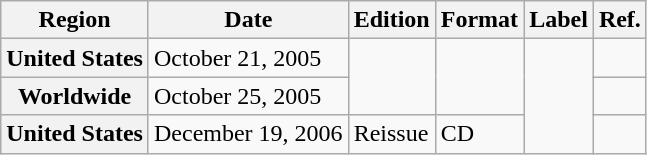<table class="wikitable plainrowheaders">
<tr>
<th>Region</th>
<th>Date</th>
<th>Edition</th>
<th>Format</th>
<th>Label</th>
<th>Ref.</th>
</tr>
<tr>
<th scope="row">United States</th>
<td>October 21, 2005</td>
<td rowspan="2"></td>
<td rowspan="2"></td>
<td rowspan="3"></td>
<td></td>
</tr>
<tr>
<th scope="row">Worldwide</th>
<td>October 25, 2005</td>
<td></td>
</tr>
<tr>
<th scope="row">United States</th>
<td>December 19, 2006</td>
<td>Reissue</td>
<td>CD</td>
<td></td>
</tr>
</table>
